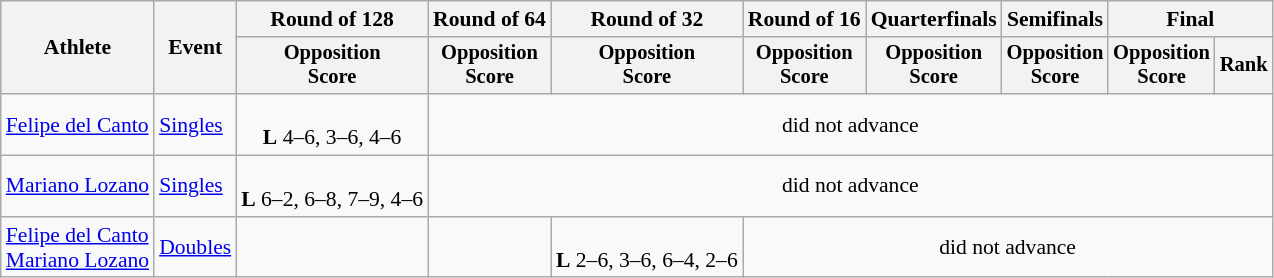<table class=wikitable style="font-size:90%">
<tr>
<th rowspan=2>Athlete</th>
<th rowspan=2>Event</th>
<th>Round of 128</th>
<th>Round of 64</th>
<th>Round of 32</th>
<th>Round of 16</th>
<th>Quarterfinals</th>
<th>Semifinals</th>
<th colspan=2>Final</th>
</tr>
<tr style="font-size:95%">
<th>Opposition<br>Score</th>
<th>Opposition<br>Score</th>
<th>Opposition<br>Score</th>
<th>Opposition<br>Score</th>
<th>Opposition<br>Score</th>
<th>Opposition<br>Score</th>
<th>Opposition<br>Score</th>
<th>Rank</th>
</tr>
<tr align=center>
<td align=left><a href='#'>Felipe del Canto</a></td>
<td align=left><a href='#'>Singles</a></td>
<td><br> <strong>L</strong> 4–6, 3–6, 4–6</td>
<td colspan=7>did not advance</td>
</tr>
<tr align=center>
<td align=left><a href='#'>Mariano Lozano</a></td>
<td align=left><a href='#'>Singles</a></td>
<td><br> <strong>L</strong> 6–2, 6–8, 7–9, 4–6</td>
<td colspan=7>did not advance</td>
</tr>
<tr align=center>
<td align=left><a href='#'>Felipe del Canto</a> <br> <a href='#'>Mariano Lozano</a></td>
<td align=left><a href='#'>Doubles</a></td>
<td></td>
<td></td>
<td> <br> <strong>L</strong> 2–6, 3–6, 6–4, 2–6</td>
<td colspan=5>did not advance</td>
</tr>
</table>
